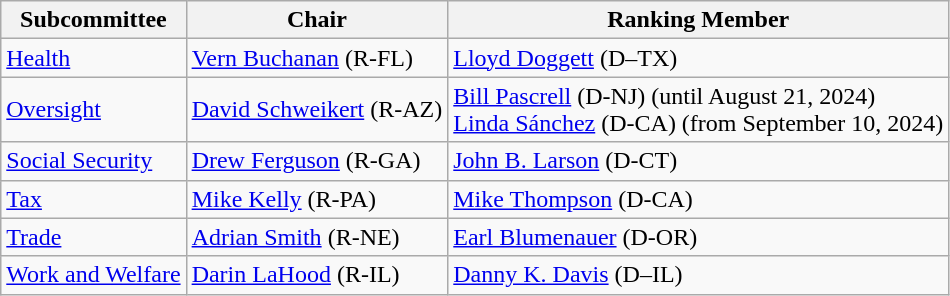<table class="wikitable">
<tr>
<th>Subcommittee</th>
<th>Chair</th>
<th>Ranking Member</th>
</tr>
<tr>
<td><a href='#'>Health</a></td>
<td><a href='#'>Vern Buchanan</a> (R-FL)</td>
<td><a href='#'>Lloyd Doggett</a> (D–TX)</td>
</tr>
<tr>
<td><a href='#'>Oversight</a></td>
<td><a href='#'>David Schweikert</a> (R-AZ)</td>
<td><a href='#'>Bill Pascrell</a> (D-NJ) (until August 21, 2024)<br><a href='#'>Linda Sánchez</a> (D-CA) (from September 10, 2024)</td>
</tr>
<tr>
<td><a href='#'>Social Security</a></td>
<td><a href='#'>Drew Ferguson</a> (R-GA)</td>
<td><a href='#'>John B. Larson</a> (D-CT)</td>
</tr>
<tr>
<td><a href='#'>Tax</a></td>
<td><a href='#'>Mike Kelly</a> (R-PA)</td>
<td><a href='#'>Mike Thompson</a> (D-CA)</td>
</tr>
<tr>
<td><a href='#'>Trade</a></td>
<td><a href='#'>Adrian Smith</a> (R-NE)</td>
<td><a href='#'>Earl Blumenauer</a> (D-OR)</td>
</tr>
<tr>
<td><a href='#'>Work and Welfare</a></td>
<td><a href='#'>Darin LaHood</a> (R-IL)</td>
<td><a href='#'>Danny K. Davis</a> (D–IL)</td>
</tr>
</table>
